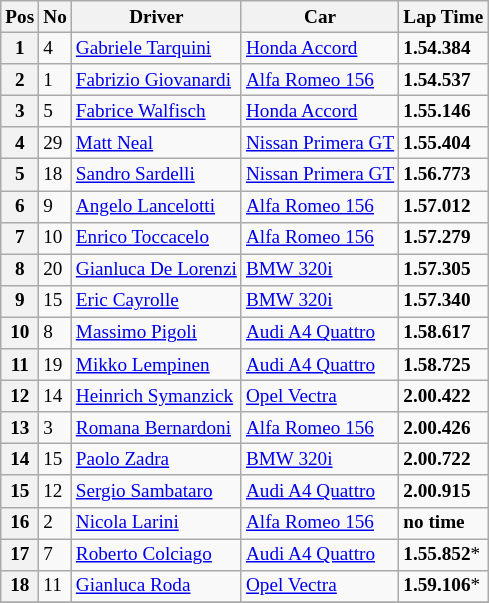<table class="wikitable" style="font-size: 80%;">
<tr>
<th>Pos</th>
<th>No</th>
<th>Driver</th>
<th>Car</th>
<th>Lap Time</th>
</tr>
<tr>
<th>1</th>
<td>4</td>
<td> <a href='#'>Gabriele Tarquini</a></td>
<td><a href='#'>Honda Accord</a></td>
<td><strong>1.54.384</strong></td>
</tr>
<tr>
<th>2</th>
<td>1</td>
<td> <a href='#'>Fabrizio Giovanardi</a></td>
<td><a href='#'>Alfa Romeo 156</a></td>
<td><strong>1.54.537</strong></td>
</tr>
<tr>
<th>3</th>
<td>5</td>
<td> <a href='#'>Fabrice Walfisch</a></td>
<td><a href='#'>Honda Accord</a></td>
<td><strong>1.55.146</strong></td>
</tr>
<tr>
<th>4</th>
<td>29</td>
<td> <a href='#'>Matt Neal</a></td>
<td><a href='#'>Nissan Primera GT</a></td>
<td><strong>1.55.404</strong></td>
</tr>
<tr>
<th>5</th>
<td>18</td>
<td> <a href='#'>Sandro Sardelli</a></td>
<td><a href='#'>Nissan Primera GT</a></td>
<td><strong>1.56.773</strong></td>
</tr>
<tr>
<th>6</th>
<td>9</td>
<td> <a href='#'>Angelo Lancelotti</a></td>
<td><a href='#'>Alfa Romeo 156</a></td>
<td><strong>1.57.012</strong></td>
</tr>
<tr>
<th>7</th>
<td>10</td>
<td> <a href='#'>Enrico Toccacelo</a></td>
<td><a href='#'>Alfa Romeo 156</a></td>
<td><strong>1.57.279</strong></td>
</tr>
<tr>
<th>8</th>
<td>20</td>
<td> <a href='#'>Gianluca De Lorenzi</a></td>
<td><a href='#'>BMW 320i</a></td>
<td><strong>1.57.305</strong></td>
</tr>
<tr>
<th>9</th>
<td>15</td>
<td> <a href='#'>Eric Cayrolle</a></td>
<td><a href='#'>BMW 320i</a></td>
<td><strong>1.57.340</strong></td>
</tr>
<tr>
<th>10</th>
<td>8</td>
<td> <a href='#'>Massimo Pigoli</a></td>
<td><a href='#'>Audi A4 Quattro</a></td>
<td><strong>1.58.617</strong></td>
</tr>
<tr>
<th>11</th>
<td>19</td>
<td> <a href='#'>Mikko Lempinen</a></td>
<td><a href='#'>Audi A4 Quattro</a></td>
<td><strong>1.58.725</strong></td>
</tr>
<tr>
<th>12</th>
<td>14</td>
<td> <a href='#'>Heinrich Symanzick</a></td>
<td><a href='#'>Opel Vectra</a></td>
<td><strong>2.00.422</strong></td>
</tr>
<tr>
<th>13</th>
<td>3</td>
<td> <a href='#'>Romana Bernardoni</a></td>
<td><a href='#'>Alfa Romeo 156</a></td>
<td><strong>2.00.426</strong></td>
</tr>
<tr>
<th>14</th>
<td>15</td>
<td> <a href='#'>Paolo Zadra</a></td>
<td><a href='#'>BMW 320i</a></td>
<td><strong>2.00.722</strong></td>
</tr>
<tr>
<th>15</th>
<td>12</td>
<td> <a href='#'>Sergio Sambataro</a></td>
<td><a href='#'>Audi A4 Quattro</a></td>
<td><strong>2.00.915</strong></td>
</tr>
<tr>
<th>16</th>
<td>2</td>
<td> <a href='#'>Nicola Larini</a></td>
<td><a href='#'>Alfa Romeo 156</a></td>
<td><strong>no time</strong></td>
</tr>
<tr>
<th>17</th>
<td>7</td>
<td> <a href='#'>Roberto Colciago</a></td>
<td><a href='#'>Audi A4 Quattro</a></td>
<td><strong>1.55.852</strong>*</td>
</tr>
<tr>
<th>18</th>
<td>11</td>
<td> <a href='#'>Gianluca Roda</a></td>
<td><a href='#'>Opel Vectra</a></td>
<td><strong>1.59.106</strong>*</td>
</tr>
<tr>
</tr>
</table>
